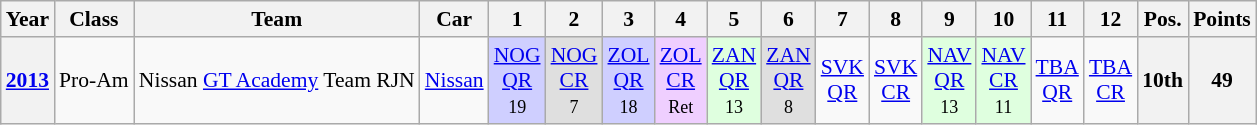<table class="wikitable" border="1" style="text-align:center; font-size:90%;">
<tr>
<th>Year</th>
<th>Class</th>
<th>Team</th>
<th>Car</th>
<th>1</th>
<th>2</th>
<th>3</th>
<th>4</th>
<th>5</th>
<th>6</th>
<th>7</th>
<th>8</th>
<th>9</th>
<th>10</th>
<th>11</th>
<th>12</th>
<th>Pos.</th>
<th>Points</th>
</tr>
<tr>
<th><a href='#'>2013</a></th>
<td>Pro-Am</td>
<td>Nissan <a href='#'>GT Academy</a> Team RJN</td>
<td><a href='#'>Nissan</a></td>
<td style="background:#CFCFFF;"><a href='#'>NOG<br>QR</a><br><small>19<br></small></td>
<td style="background:#DFDFDF;"><a href='#'>NOG<br>CR</a><br><small>7<br></small></td>
<td style="background:#CFCFFF;"><a href='#'>ZOL<br>QR</a><br><small>18<br></small></td>
<td style="background:#EFCFFF;"><a href='#'>ZOL<br>CR</a><br><small>Ret<br></small></td>
<td style="background:#DFFFDF;"><a href='#'>ZAN<br>QR</a><br><small>13<br></small></td>
<td style="background:#DFDFDF;"><a href='#'>ZAN<br>QR</a><br><small>8<br></small></td>
<td><a href='#'>SVK<br>QR</a></td>
<td><a href='#'>SVK<br>CR</a></td>
<td style="background:#DFFFDF;"><a href='#'>NAV<br>QR</a><br><small>13<br></small></td>
<td style="background:#DFFFDF;"><a href='#'>NAV<br>CR</a><br><small>11<br></small></td>
<td><a href='#'>TBA<br>QR</a></td>
<td><a href='#'>TBA<br>CR</a></td>
<th>10th</th>
<th>49</th>
</tr>
</table>
